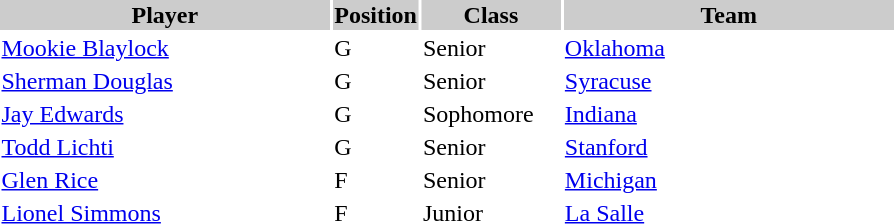<table style="width:600px" "border:'1' 'solid' 'gray'">
<tr>
<th style="background:#CCCCCC;width:40%">Player</th>
<th style="background:#CCCCCC;width:4%">Position</th>
<th style="background:#CCCCCC;width:16%">Class</th>
<th style="background:#CCCCCC;width:40%">Team</th>
</tr>
<tr>
<td><a href='#'>Mookie Blaylock</a></td>
<td>G</td>
<td>Senior</td>
<td><a href='#'>Oklahoma</a></td>
</tr>
<tr>
<td><a href='#'>Sherman Douglas</a></td>
<td>G</td>
<td>Senior</td>
<td><a href='#'>Syracuse</a></td>
</tr>
<tr>
<td><a href='#'>Jay Edwards</a></td>
<td>G</td>
<td>Sophomore</td>
<td><a href='#'>Indiana</a></td>
</tr>
<tr>
<td><a href='#'>Todd Lichti</a></td>
<td>G</td>
<td>Senior</td>
<td><a href='#'>Stanford</a></td>
</tr>
<tr>
<td><a href='#'>Glen Rice</a></td>
<td>F</td>
<td>Senior</td>
<td><a href='#'>Michigan</a></td>
</tr>
<tr>
<td><a href='#'>Lionel Simmons</a></td>
<td>F</td>
<td>Junior</td>
<td><a href='#'>La Salle</a></td>
</tr>
</table>
